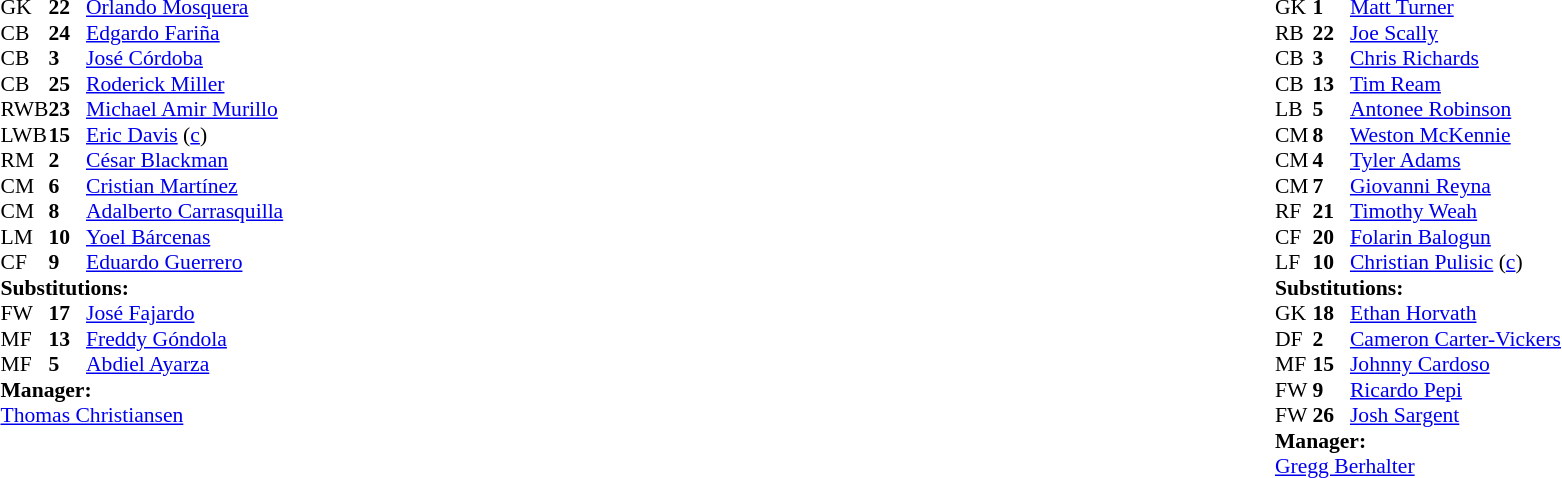<table width="100%">
<tr>
<td valign="top" width="40%"><br><table style="font-size:90%" cellspacing="0" cellpadding="0">
<tr>
<th width=25></th>
<th width=25></th>
</tr>
<tr>
<td>GK</td>
<td><strong>22</strong></td>
<td><a href='#'>Orlando Mosquera</a></td>
</tr>
<tr>
<td>CB</td>
<td><strong>24</strong></td>
<td><a href='#'>Edgardo Fariña</a></td>
<td></td>
</tr>
<tr>
<td>CB</td>
<td><strong>3</strong></td>
<td><a href='#'>José Córdoba</a></td>
</tr>
<tr>
<td>CB</td>
<td><strong>25</strong></td>
<td><a href='#'>Roderick Miller</a></td>
</tr>
<tr>
<td>RWB</td>
<td><strong>23</strong></td>
<td><a href='#'>Michael Amir Murillo</a></td>
</tr>
<tr>
<td>LWB</td>
<td><strong>15</strong></td>
<td><a href='#'>Eric Davis</a> (<a href='#'>c</a>)</td>
</tr>
<tr>
<td>RM</td>
<td><strong>2</strong></td>
<td><a href='#'>César Blackman</a></td>
<td></td>
<td></td>
</tr>
<tr>
<td>CM</td>
<td><strong>6</strong></td>
<td><a href='#'>Cristian Martínez</a></td>
<td></td>
<td></td>
</tr>
<tr>
<td>CM</td>
<td><strong>8</strong></td>
<td><a href='#'>Adalberto Carrasquilla</a></td>
<td></td>
</tr>
<tr>
<td>LM</td>
<td><strong>10</strong></td>
<td><a href='#'>Yoel Bárcenas</a></td>
</tr>
<tr>
<td>CF</td>
<td><strong>9</strong></td>
<td><a href='#'>Eduardo Guerrero</a></td>
<td></td>
<td></td>
</tr>
<tr>
<td colspan=3><strong>Substitutions:</strong></td>
</tr>
<tr>
<td>FW</td>
<td><strong>17</strong></td>
<td><a href='#'>José Fajardo</a></td>
<td></td>
<td></td>
</tr>
<tr>
<td>MF</td>
<td><strong>13</strong></td>
<td><a href='#'>Freddy Góndola</a></td>
<td></td>
<td></td>
</tr>
<tr>
<td>MF</td>
<td><strong>5</strong></td>
<td><a href='#'>Abdiel Ayarza</a></td>
<td></td>
<td></td>
</tr>
<tr>
<td colspan=3><strong>Manager:</strong></td>
</tr>
<tr>
<td colspan=3> <a href='#'>Thomas Christiansen</a></td>
</tr>
</table>
</td>
<td valign="top"></td>
<td valign="top" width="50%"><br><table style="font-size:90%; margin:auto" cellspacing="0" cellpadding="0">
<tr>
<th width=25></th>
<th width=25></th>
</tr>
<tr>
<td>GK</td>
<td><strong>1</strong></td>
<td><a href='#'>Matt Turner</a></td>
<td></td>
<td></td>
</tr>
<tr>
<td>RB</td>
<td><strong>22</strong></td>
<td><a href='#'>Joe Scally</a></td>
</tr>
<tr>
<td>CB</td>
<td><strong>3</strong></td>
<td><a href='#'>Chris Richards</a></td>
<td></td>
</tr>
<tr>
<td>CB</td>
<td><strong>13</strong></td>
<td><a href='#'>Tim Ream</a></td>
<td></td>
<td></td>
</tr>
<tr>
<td>LB</td>
<td><strong>5</strong></td>
<td><a href='#'>Antonee Robinson</a></td>
<td></td>
</tr>
<tr>
<td>CM</td>
<td><strong>8</strong></td>
<td><a href='#'>Weston McKennie</a></td>
</tr>
<tr>
<td>CM</td>
<td><strong>4</strong></td>
<td><a href='#'>Tyler Adams</a></td>
<td></td>
<td></td>
</tr>
<tr>
<td>CM</td>
<td><strong>7</strong></td>
<td><a href='#'>Giovanni Reyna</a></td>
<td></td>
<td></td>
</tr>
<tr>
<td>RF</td>
<td><strong>21</strong></td>
<td><a href='#'>Timothy Weah</a></td>
<td></td>
</tr>
<tr>
<td>CF</td>
<td><strong>20</strong></td>
<td><a href='#'>Folarin Balogun</a></td>
<td></td>
<td></td>
</tr>
<tr>
<td>LF</td>
<td><strong>10</strong></td>
<td><a href='#'>Christian Pulisic</a> (<a href='#'>c</a>)</td>
</tr>
<tr>
<td colspan=3><strong>Substitutions:</strong></td>
</tr>
<tr>
<td>GK</td>
<td><strong>18</strong></td>
<td><a href='#'>Ethan Horvath</a></td>
<td></td>
<td></td>
</tr>
<tr>
<td>DF</td>
<td><strong>2</strong></td>
<td><a href='#'>Cameron Carter-Vickers</a></td>
<td></td>
<td></td>
</tr>
<tr>
<td>MF</td>
<td><strong>15</strong></td>
<td><a href='#'>Johnny Cardoso</a></td>
<td></td>
<td></td>
</tr>
<tr>
<td>FW</td>
<td><strong>9</strong></td>
<td><a href='#'>Ricardo Pepi</a></td>
<td></td>
<td></td>
</tr>
<tr>
<td>FW</td>
<td><strong>26</strong></td>
<td><a href='#'>Josh Sargent</a></td>
<td></td>
<td></td>
</tr>
<tr>
<td colspan=3><strong>Manager:</strong></td>
</tr>
<tr>
<td colspan=3><a href='#'>Gregg Berhalter</a></td>
</tr>
</table>
</td>
</tr>
</table>
